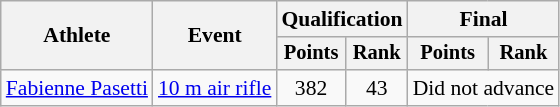<table class="wikitable" style="font-size:90%">
<tr>
<th rowspan="2">Athlete</th>
<th rowspan="2">Event</th>
<th colspan=2>Qualification</th>
<th colspan=2>Final</th>
</tr>
<tr style="font-size:95%">
<th>Points</th>
<th>Rank</th>
<th>Points</th>
<th>Rank</th>
</tr>
<tr align=center>
<td align=left><a href='#'>Fabienne Pasetti</a></td>
<td align=left><a href='#'>10 m air rifle</a></td>
<td>382</td>
<td>43</td>
<td colspan=2>Did not advance</td>
</tr>
</table>
